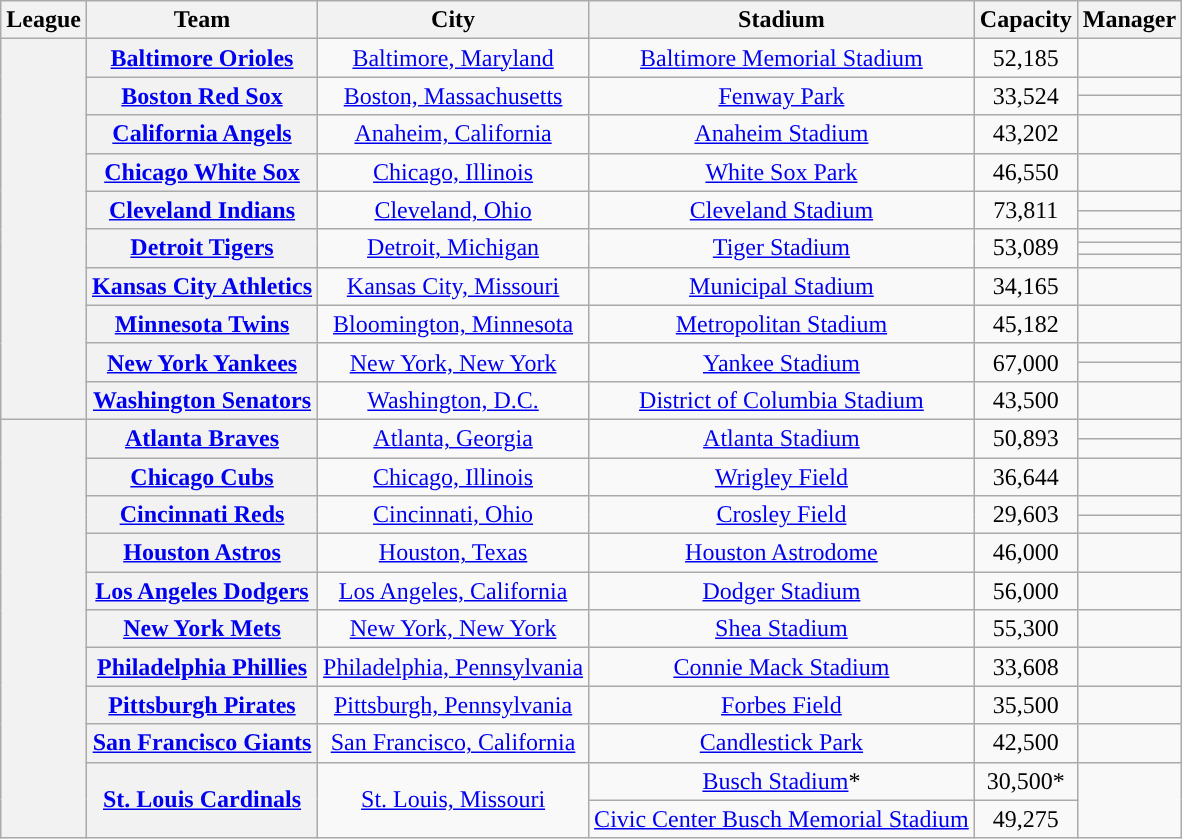<table class="wikitable sortable plainrowheaders" style="text-align:center;">
<tr>
<th scope="col">League</th>
<th scope="col">Team</th>
<th scope="col">City</th>
<th scope="col">Stadium</th>
<th scope="col">Capacity</th>
<th scope="col">Manager</th>
</tr>
<tr>
<th rowspan="15"></th>
<th scope="row"><a href='#'>Baltimore Orioles</a></th>
<td><a href='#'>Baltimore, Maryland</a></td>
<td><a href='#'>Baltimore Memorial Stadium</a></td>
<td>52,185</td>
<td></td>
</tr>
<tr>
<th rowspan="2" scope="row"><a href='#'>Boston Red Sox</a></th>
<td rowspan="2"><a href='#'>Boston, Massachusetts</a></td>
<td rowspan="2"><a href='#'>Fenway Park</a></td>
<td rowspan="2">33,524</td>
<td></td>
</tr>
<tr>
<td></td>
</tr>
<tr>
<th scope="row"><a href='#'>California Angels</a></th>
<td><a href='#'>Anaheim, California</a></td>
<td><a href='#'>Anaheim Stadium</a></td>
<td>43,202</td>
<td></td>
</tr>
<tr>
<th scope="row"><a href='#'>Chicago White Sox</a></th>
<td><a href='#'>Chicago, Illinois</a></td>
<td><a href='#'>White Sox Park</a></td>
<td>46,550</td>
<td></td>
</tr>
<tr>
<th rowspan="2" scope="row"><a href='#'>Cleveland Indians</a></th>
<td rowspan="2"><a href='#'>Cleveland, Ohio</a></td>
<td rowspan="2"><a href='#'>Cleveland Stadium</a></td>
<td rowspan="2">73,811</td>
<td></td>
</tr>
<tr>
<td></td>
</tr>
<tr>
<th rowspan="3" scope="row"><a href='#'>Detroit Tigers</a></th>
<td rowspan="3"><a href='#'>Detroit, Michigan</a></td>
<td rowspan="3"><a href='#'>Tiger Stadium</a></td>
<td rowspan="3">53,089</td>
<td></td>
</tr>
<tr>
<td></td>
</tr>
<tr>
<td></td>
</tr>
<tr>
<th scope="row"><a href='#'>Kansas City Athletics</a></th>
<td><a href='#'>Kansas City, Missouri</a></td>
<td><a href='#'>Municipal Stadium</a></td>
<td>34,165</td>
<td></td>
</tr>
<tr>
<th scope="row"><a href='#'>Minnesota Twins</a></th>
<td><a href='#'>Bloomington, Minnesota</a></td>
<td><a href='#'>Metropolitan Stadium</a></td>
<td>45,182</td>
<td></td>
</tr>
<tr>
<th rowspan="2" scope="row"><a href='#'>New York Yankees</a></th>
<td rowspan="2"><a href='#'>New York, New York</a></td>
<td rowspan="2"><a href='#'>Yankee Stadium</a></td>
<td rowspan="2">67,000</td>
<td></td>
</tr>
<tr>
<td></td>
</tr>
<tr>
<th scope="row"><a href='#'>Washington Senators</a></th>
<td><a href='#'>Washington, D.C.</a></td>
<td><a href='#'>District of Columbia Stadium</a></td>
<td>43,500</td>
<td></td>
</tr>
<tr>
<th rowspan="13"></th>
<th rowspan="2" scope="row"><a href='#'>Atlanta Braves</a></th>
<td rowspan="2"><a href='#'>Atlanta, Georgia</a></td>
<td rowspan="2"><a href='#'>Atlanta Stadium</a></td>
<td rowspan="2">50,893</td>
<td></td>
</tr>
<tr>
<td></td>
</tr>
<tr>
<th scope="row"><a href='#'>Chicago Cubs</a></th>
<td><a href='#'>Chicago, Illinois</a></td>
<td><a href='#'>Wrigley Field</a></td>
<td>36,644</td>
<td></td>
</tr>
<tr>
<th rowspan="2" scope="row"><a href='#'>Cincinnati Reds</a></th>
<td rowspan="2"><a href='#'>Cincinnati, Ohio</a></td>
<td rowspan="2"><a href='#'>Crosley Field</a></td>
<td rowspan="2">29,603</td>
<td></td>
</tr>
<tr>
<td></td>
</tr>
<tr>
<th scope="row"><a href='#'>Houston Astros</a></th>
<td><a href='#'>Houston, Texas</a></td>
<td><a href='#'>Houston Astrodome</a></td>
<td>46,000</td>
<td></td>
</tr>
<tr>
<th scope="row"><a href='#'>Los Angeles Dodgers</a></th>
<td><a href='#'>Los Angeles, California</a></td>
<td><a href='#'>Dodger Stadium</a></td>
<td>56,000</td>
<td></td>
</tr>
<tr>
<th scope="row"><a href='#'>New York Mets</a></th>
<td><a href='#'>New York, New York</a></td>
<td><a href='#'>Shea Stadium</a></td>
<td>55,300</td>
<td></td>
</tr>
<tr>
<th scope="row"><a href='#'>Philadelphia Phillies</a></th>
<td><a href='#'>Philadelphia, Pennsylvania</a></td>
<td><a href='#'>Connie Mack Stadium</a></td>
<td>33,608</td>
<td></td>
</tr>
<tr>
<th scope="row"><a href='#'>Pittsburgh Pirates</a></th>
<td><a href='#'>Pittsburgh, Pennsylvania</a></td>
<td><a href='#'>Forbes Field</a></td>
<td>35,500</td>
<td></td>
</tr>
<tr>
<th scope="row"><a href='#'>San Francisco Giants</a></th>
<td><a href='#'>San Francisco, California</a></td>
<td><a href='#'>Candlestick Park</a></td>
<td>42,500</td>
<td></td>
</tr>
<tr>
<th rowspan="2" scope="row"><a href='#'>St. Louis Cardinals</a></th>
<td rowspan="2"><a href='#'>St. Louis, Missouri</a></td>
<td><a href='#'>Busch Stadium</a>*</td>
<td>30,500*</td>
<td rowspan="2"></td>
</tr>
<tr>
<td><a href='#'>Civic Center Busch Memorial Stadium</a></td>
<td>49,275</td>
</tr>
</table>
